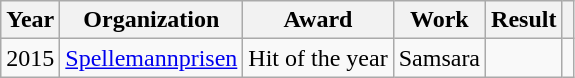<table class="wikitable plainrowheaders" style="text-align:center;">
<tr>
<th>Year</th>
<th>Organization</th>
<th>Award</th>
<th>Work</th>
<th>Result</th>
<th></th>
</tr>
<tr>
<td>2015</td>
<td><a href='#'>Spellemannprisen</a></td>
<td>Hit of the year</td>
<td>Samsara</td>
<td></td>
<td></td>
</tr>
</table>
